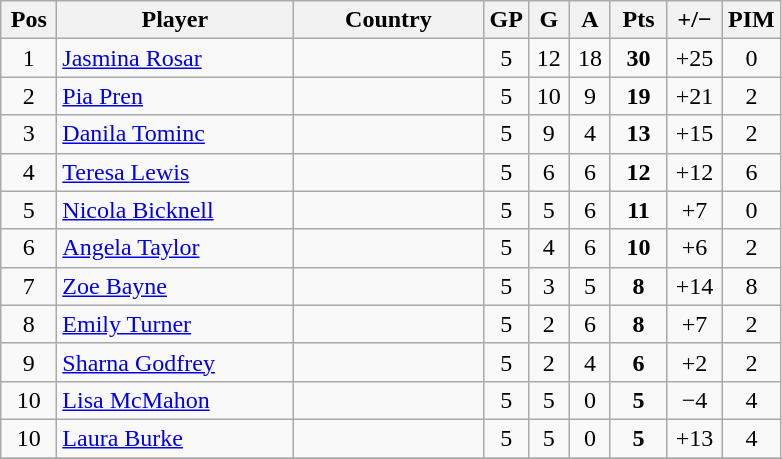<table class="wikitable sortable" style="text-align: center;">
<tr>
<th width=30>Pos</th>
<th width=150>Player</th>
<th width=120>Country</th>
<th width=20>GP</th>
<th width=20>G</th>
<th width=20>A</th>
<th width=30>Pts</th>
<th width=30>+/−</th>
<th width=30>PIM</th>
</tr>
<tr>
<td>1</td>
<td align=left><a href='#'>Jasmina Rosar</a></td>
<td align=left></td>
<td>5</td>
<td>12</td>
<td>18</td>
<td><strong>30</strong></td>
<td>+25</td>
<td>0</td>
</tr>
<tr>
<td>2</td>
<td align=left><a href='#'>Pia Pren</a></td>
<td align=left></td>
<td>5</td>
<td>10</td>
<td>9</td>
<td><strong>19</strong></td>
<td>+21</td>
<td>2</td>
</tr>
<tr>
<td>3</td>
<td align=left><a href='#'>Danila Tominc</a></td>
<td align=left></td>
<td>5</td>
<td>9</td>
<td>4</td>
<td><strong>13</strong></td>
<td>+15</td>
<td>2</td>
</tr>
<tr>
<td>4</td>
<td align=left><a href='#'>Teresa Lewis</a></td>
<td align=left></td>
<td>5</td>
<td>6</td>
<td>6</td>
<td><strong>12</strong></td>
<td>+12</td>
<td>6</td>
</tr>
<tr>
<td>5</td>
<td align=left><a href='#'>Nicola Bicknell</a></td>
<td align=left></td>
<td>5</td>
<td>5</td>
<td>6</td>
<td><strong>11</strong></td>
<td>+7</td>
<td>0</td>
</tr>
<tr>
<td>6</td>
<td align=left><a href='#'>Angela Taylor</a></td>
<td align=left></td>
<td>5</td>
<td>4</td>
<td>6</td>
<td><strong>10</strong></td>
<td>+6</td>
<td>2</td>
</tr>
<tr>
<td>7</td>
<td align=left><a href='#'>Zoe Bayne</a></td>
<td align=left></td>
<td>5</td>
<td>3</td>
<td>5</td>
<td><strong>8</strong></td>
<td>+14</td>
<td>8</td>
</tr>
<tr>
<td>8</td>
<td align=left><a href='#'>Emily Turner</a></td>
<td align=left></td>
<td>5</td>
<td>2</td>
<td>6</td>
<td><strong>8</strong></td>
<td>+7</td>
<td>2</td>
</tr>
<tr>
<td>9</td>
<td align=left><a href='#'>Sharna Godfrey</a></td>
<td align=left></td>
<td>5</td>
<td>2</td>
<td>4</td>
<td><strong>6</strong></td>
<td>+2</td>
<td>2</td>
</tr>
<tr>
<td>10</td>
<td align=left><a href='#'>Lisa McMahon</a></td>
<td align=left></td>
<td>5</td>
<td>5</td>
<td>0</td>
<td><strong>5</strong></td>
<td>−4</td>
<td>4</td>
</tr>
<tr>
<td>10</td>
<td align=left><a href='#'>Laura Burke</a></td>
<td align=left></td>
<td>5</td>
<td>5</td>
<td>0</td>
<td><strong>5</strong></td>
<td>+13</td>
<td>4</td>
</tr>
<tr>
</tr>
</table>
